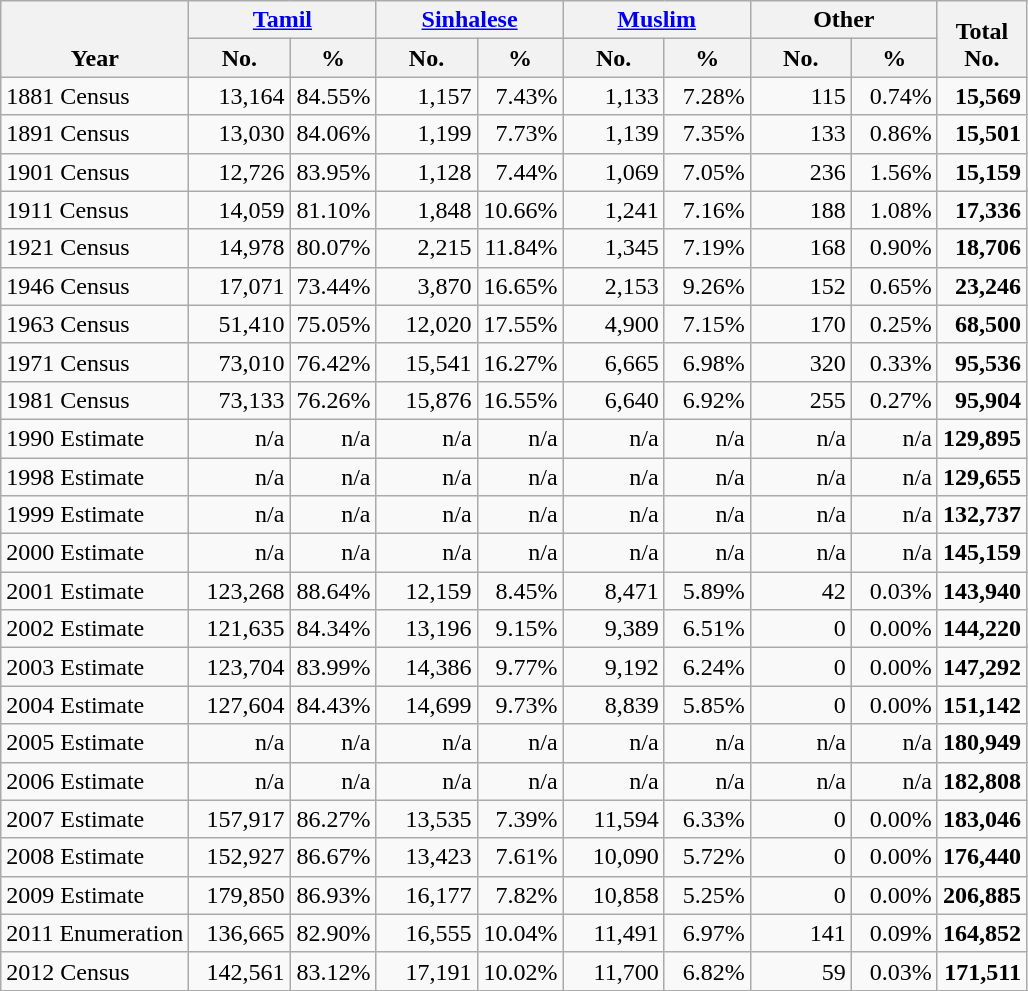<table class="wikitable" border="1" style="text-align:right;">
<tr>
<th style="vertical-align:bottom;" rowspan=2>Year</th>
<th colspan=2><a href='#'>Tamil</a></th>
<th colspan=2><a href='#'>Sinhalese</a></th>
<th colspan=2><a href='#'>Muslim</a></th>
<th colspan=2>Other</th>
<th style="vertical-align:bottom;" rowspan=2><strong>Total</strong><br><strong>No.</strong></th>
</tr>
<tr>
<th style="width:60px;">No.</th>
<th style="width:50px;">%</th>
<th style="width:60px;">No.</th>
<th style="width:50px;">%</th>
<th style="width:60px;">No.</th>
<th style="width:50px;">%</th>
<th style="width:60px;">No.</th>
<th style="width:50px;">%</th>
</tr>
<tr>
<td align=left>1881 Census</td>
<td>13,164</td>
<td>84.55%</td>
<td>1,157</td>
<td>7.43%</td>
<td>1,133</td>
<td>7.28%</td>
<td>115</td>
<td>0.74%</td>
<td><strong>15,569</strong></td>
</tr>
<tr>
<td align=left>1891 Census</td>
<td>13,030</td>
<td>84.06%</td>
<td>1,199</td>
<td>7.73%</td>
<td>1,139</td>
<td>7.35%</td>
<td>133</td>
<td>0.86%</td>
<td><strong>15,501</strong></td>
</tr>
<tr>
<td align=left>1901 Census</td>
<td>12,726</td>
<td>83.95%</td>
<td>1,128</td>
<td>7.44%</td>
<td>1,069</td>
<td>7.05%</td>
<td>236</td>
<td>1.56%</td>
<td><strong>15,159</strong></td>
</tr>
<tr>
<td align=left>1911 Census</td>
<td>14,059</td>
<td>81.10%</td>
<td>1,848</td>
<td>10.66%</td>
<td>1,241</td>
<td>7.16%</td>
<td>188</td>
<td>1.08%</td>
<td><strong>17,336</strong></td>
</tr>
<tr>
<td align=left>1921 Census</td>
<td>14,978</td>
<td>80.07%</td>
<td>2,215</td>
<td>11.84%</td>
<td>1,345</td>
<td>7.19%</td>
<td>168</td>
<td>0.90%</td>
<td><strong>18,706</strong></td>
</tr>
<tr>
<td align=left>1946 Census</td>
<td>17,071</td>
<td>73.44%</td>
<td>3,870</td>
<td>16.65%</td>
<td>2,153</td>
<td>9.26%</td>
<td>152</td>
<td>0.65%</td>
<td><strong>23,246</strong></td>
</tr>
<tr>
<td align=left>1963 Census</td>
<td>51,410</td>
<td>75.05%</td>
<td>12,020</td>
<td>17.55%</td>
<td>4,900</td>
<td>7.15%</td>
<td>170</td>
<td>0.25%</td>
<td><strong>68,500</strong></td>
</tr>
<tr>
<td align=left>1971 Census</td>
<td>73,010</td>
<td>76.42%</td>
<td>15,541</td>
<td>16.27%</td>
<td>6,665</td>
<td>6.98%</td>
<td>320</td>
<td>0.33%</td>
<td><strong>95,536</strong></td>
</tr>
<tr>
<td align=left>1981 Census</td>
<td>73,133</td>
<td>76.26%</td>
<td>15,876</td>
<td>16.55%</td>
<td>6,640</td>
<td>6.92%</td>
<td>255</td>
<td>0.27%</td>
<td><strong>95,904</strong></td>
</tr>
<tr>
<td align=left>1990 Estimate</td>
<td>n/a</td>
<td>n/a</td>
<td>n/a</td>
<td>n/a</td>
<td>n/a</td>
<td>n/a</td>
<td>n/a</td>
<td>n/a</td>
<td><strong>129,895</strong></td>
</tr>
<tr>
<td align=left>1998 Estimate</td>
<td>n/a</td>
<td>n/a</td>
<td>n/a</td>
<td>n/a</td>
<td>n/a</td>
<td>n/a</td>
<td>n/a</td>
<td>n/a</td>
<td><strong>129,655</strong></td>
</tr>
<tr>
<td align=left>1999 Estimate</td>
<td>n/a</td>
<td>n/a</td>
<td>n/a</td>
<td>n/a</td>
<td>n/a</td>
<td>n/a</td>
<td>n/a</td>
<td>n/a</td>
<td><strong>132,737</strong></td>
</tr>
<tr>
<td align=left>2000 Estimate</td>
<td>n/a</td>
<td>n/a</td>
<td>n/a</td>
<td>n/a</td>
<td>n/a</td>
<td>n/a</td>
<td>n/a</td>
<td>n/a</td>
<td><strong>145,159</strong></td>
</tr>
<tr>
<td align=left>2001 Estimate</td>
<td>123,268</td>
<td>88.64%</td>
<td>12,159</td>
<td>8.45%</td>
<td>8,471</td>
<td>5.89%</td>
<td>42</td>
<td>0.03%</td>
<td><strong>143,940</strong></td>
</tr>
<tr>
<td align=left>2002 Estimate</td>
<td>121,635</td>
<td>84.34%</td>
<td>13,196</td>
<td>9.15%</td>
<td>9,389</td>
<td>6.51%</td>
<td>0</td>
<td>0.00%</td>
<td><strong>144,220</strong></td>
</tr>
<tr>
<td align=left>2003 Estimate</td>
<td>123,704</td>
<td>83.99%</td>
<td>14,386</td>
<td>9.77%</td>
<td>9,192</td>
<td>6.24%</td>
<td>0</td>
<td>0.00%</td>
<td><strong>147,292</strong></td>
</tr>
<tr>
<td align=left>2004 Estimate</td>
<td>127,604</td>
<td>84.43%</td>
<td>14,699</td>
<td>9.73%</td>
<td>8,839</td>
<td>5.85%</td>
<td>0</td>
<td>0.00%</td>
<td><strong>151,142</strong></td>
</tr>
<tr>
<td align=left>2005 Estimate</td>
<td>n/a</td>
<td>n/a</td>
<td>n/a</td>
<td>n/a</td>
<td>n/a</td>
<td>n/a</td>
<td>n/a</td>
<td>n/a</td>
<td><strong>180,949</strong></td>
</tr>
<tr>
<td align=left>2006 Estimate</td>
<td>n/a</td>
<td>n/a</td>
<td>n/a</td>
<td>n/a</td>
<td>n/a</td>
<td>n/a</td>
<td>n/a</td>
<td>n/a</td>
<td><strong>182,808</strong></td>
</tr>
<tr>
<td align=left>2007 Estimate</td>
<td>157,917</td>
<td>86.27%</td>
<td>13,535</td>
<td>7.39%</td>
<td>11,594</td>
<td>6.33%</td>
<td>0</td>
<td>0.00%</td>
<td><strong>183,046</strong></td>
</tr>
<tr>
<td align=left>2008 Estimate</td>
<td>152,927</td>
<td>86.67%</td>
<td>13,423</td>
<td>7.61%</td>
<td>10,090</td>
<td>5.72%</td>
<td>0</td>
<td>0.00%</td>
<td><strong>176,440</strong></td>
</tr>
<tr>
<td align=left>2009 Estimate</td>
<td>179,850</td>
<td>86.93%</td>
<td>16,177</td>
<td>7.82%</td>
<td>10,858</td>
<td>5.25%</td>
<td>0</td>
<td>0.00%</td>
<td><strong>206,885</strong></td>
</tr>
<tr>
<td align=left>2011 Enumeration</td>
<td>136,665</td>
<td>82.90%</td>
<td>16,555</td>
<td>10.04%</td>
<td>11,491</td>
<td>6.97%</td>
<td>141</td>
<td>0.09%</td>
<td><strong>164,852</strong></td>
</tr>
<tr>
<td align=left>2012 Census</td>
<td>142,561</td>
<td>83.12%</td>
<td>17,191</td>
<td>10.02%</td>
<td>11,700</td>
<td>6.82%</td>
<td>59</td>
<td>0.03%</td>
<td><strong>171,511</strong></td>
</tr>
</table>
